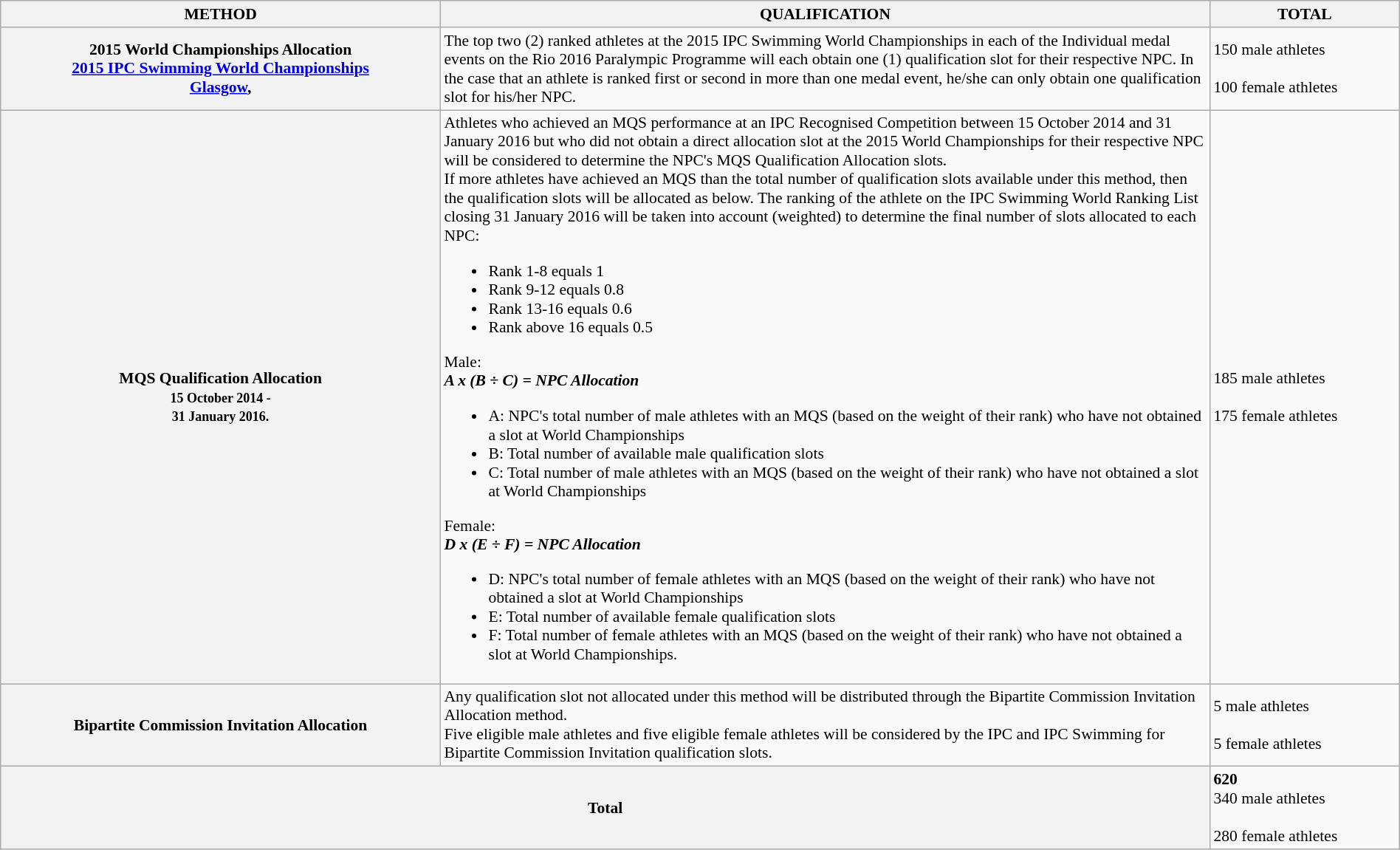<table class="wikitable" style="width:100%; font-size:90%;" align="center">
<tr>
<th>METHOD</th>
<th style="width:55%;">QUALIFICATION</th>
<th>TOTAL</th>
</tr>
<tr>
<th>2015 World Championships Allocation<br><a href='#'>2015 IPC Swimming World Championships</a><br><a href='#'>Glasgow</a>, </th>
<td>The top two (2) ranked athletes at the 2015 IPC Swimming World Championships in each of the Individual medal events on the Rio 2016 Paralympic Programme will each obtain one (1) qualification slot for their respective NPC. In the case that an athlete is ranked first or second in more than one medal event, he/she can only obtain one qualification slot for his/her NPC.</td>
<td>150 male athletes<br><br>100 female athletes</td>
</tr>
<tr>
<th>MQS Qualification Allocation<br><small>15 October 2014 -<br>31 January 2016.</small></th>
<td>Athletes who achieved an MQS performance at an IPC Recognised Competition between 15 October 2014 and 31 January 2016 but who did not obtain a direct allocation slot at the 2015 World Championships for their respective NPC will be considered to determine the NPC's MQS Qualification Allocation slots.<br>If more athletes have achieved an MQS than the total number of qualification slots available under this method, then the qualification slots will be allocated as below. The ranking of the athlete on the IPC Swimming World Ranking List closing 31 January 2016 will be taken into account (weighted) to determine the final number of slots allocated to each NPC:<ul><li>Rank 1-8 equals 1</li><li>Rank 9-12 equals 0.8</li><li>Rank 13-16 equals 0.6</li><li>Rank above 16 equals 0.5</li></ul>Male:<br><strong><em>A x (B ÷ C) = NPC Allocation</em></strong><ul><li>A: NPC's total number of male athletes with an MQS (based on the weight of their rank) who have not obtained a slot at World Championships</li><li>B: Total number of available male qualification slots</li><li>C: Total number of male athletes with an MQS (based on the weight of their rank) who have not obtained a slot at World Championships</li></ul>Female:<br><strong><em>D x (E ÷ F) = NPC Allocation</em></strong><ul><li>D: NPC's total number of female athletes with an MQS (based on the weight of their rank) who have not obtained a slot at World Championships</li><li>E: Total number of available female qualification slots</li><li>F: Total number of female athletes with an MQS (based on the weight of their rank) who have not obtained a slot at World Championships.</li></ul></td>
<td>185 male athletes<br><br>175 female athletes</td>
</tr>
<tr>
<th>Bipartite Commission Invitation Allocation</th>
<td>Any qualification slot not allocated under this method will be distributed through the Bipartite Commission Invitation Allocation method.<br>Five eligible male athletes and five eligible female athletes will be considered by the IPC and IPC Swimming for Bipartite Commission Invitation qualification slots.</td>
<td>5 male athletes<br><br>5 female athletes</td>
</tr>
<tr>
<th colspan="2">Total</th>
<td><strong>620</strong><br>340 male athletes<br><br>280 female athletes</td>
</tr>
</table>
